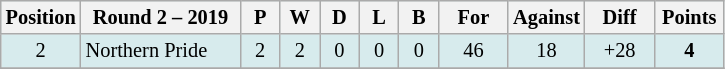<table class="wikitable" style="text-align:center; font-size:85%;">
<tr style="background: #d7ebed;">
<th width="40" abbr="Position">Position</th>
<th width="100">Round 2 – 2019</th>
<th width="20" abbr="Played">P</th>
<th width="20" abbr="Won">W</th>
<th width="20" abbr="Drawn">D</th>
<th width="20" abbr="Lost">L</th>
<th width="20" abbr="Bye">B</th>
<th width="40" abbr="Points for">For</th>
<th width="40" abbr="Points against">Against</th>
<th width="40" abbr="Points difference">Diff</th>
<th width="40" abbr="Points">Points</th>
</tr>
<tr style="background: #d7ebed;">
<td>2</td>
<td style="text-align:left;"> Northern Pride</td>
<td>2</td>
<td>2</td>
<td>0</td>
<td>0</td>
<td>0</td>
<td>46</td>
<td>18</td>
<td>+28</td>
<td><strong>4</strong></td>
</tr>
<tr>
</tr>
</table>
